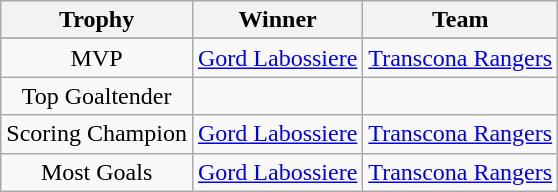<table class="wikitable" style="text-align:center">
<tr>
<th>Trophy</th>
<th>Winner</th>
<th>Team</th>
</tr>
<tr align="center">
</tr>
<tr>
<td>MVP</td>
<td><a href='#'>Gord Labossiere</a></td>
<td><a href='#'>Transcona Rangers</a></td>
</tr>
<tr>
<td>Top Goaltender</td>
<td></td>
<td></td>
</tr>
<tr>
<td>Scoring Champion</td>
<td><a href='#'>Gord Labossiere</a></td>
<td><a href='#'>Transcona Rangers</a></td>
</tr>
<tr>
<td>Most Goals</td>
<td><a href='#'>Gord Labossiere</a></td>
<td><a href='#'>Transcona Rangers</a></td>
</tr>
</table>
